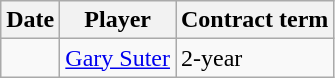<table class="wikitable">
<tr>
<th>Date</th>
<th>Player</th>
<th>Contract term</th>
</tr>
<tr>
<td></td>
<td><a href='#'>Gary Suter</a></td>
<td>2-year</td>
</tr>
</table>
